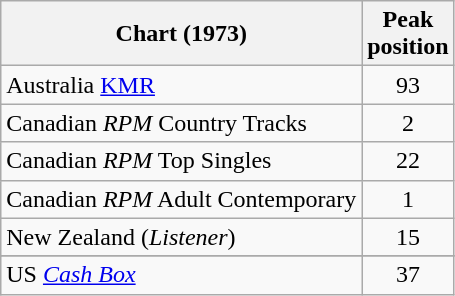<table class="wikitable sortable">
<tr>
<th align="left">Chart (1973)</th>
<th align="center">Peak<br>position</th>
</tr>
<tr>
<td>Australia <a href='#'>KMR</a></td>
<td align="center">93</td>
</tr>
<tr>
<td align="left">Canadian <em>RPM</em> Country Tracks</td>
<td align="center">2</td>
</tr>
<tr>
<td align="left">Canadian <em>RPM</em> Top Singles</td>
<td align="center">22</td>
</tr>
<tr>
<td align="left">Canadian <em>RPM</em> Adult Contemporary</td>
<td align="center">1</td>
</tr>
<tr>
<td>New Zealand (<em>Listener</em>) </td>
<td align="center">15</td>
</tr>
<tr>
</tr>
<tr>
</tr>
<tr>
</tr>
<tr>
<td>US <em><a href='#'>Cash Box</a></em></td>
<td align="center">37</td>
</tr>
</table>
